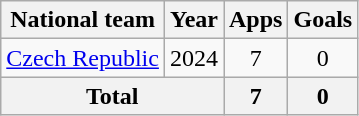<table class="wikitable" style="text-align:center">
<tr>
<th>National team</th>
<th>Year</th>
<th>Apps</th>
<th>Goals</th>
</tr>
<tr>
<td rowspan="1"><a href='#'>Czech Republic</a></td>
<td>2024</td>
<td>7</td>
<td>0</td>
</tr>
<tr>
<th colspan="2">Total</th>
<th>7</th>
<th>0</th>
</tr>
</table>
